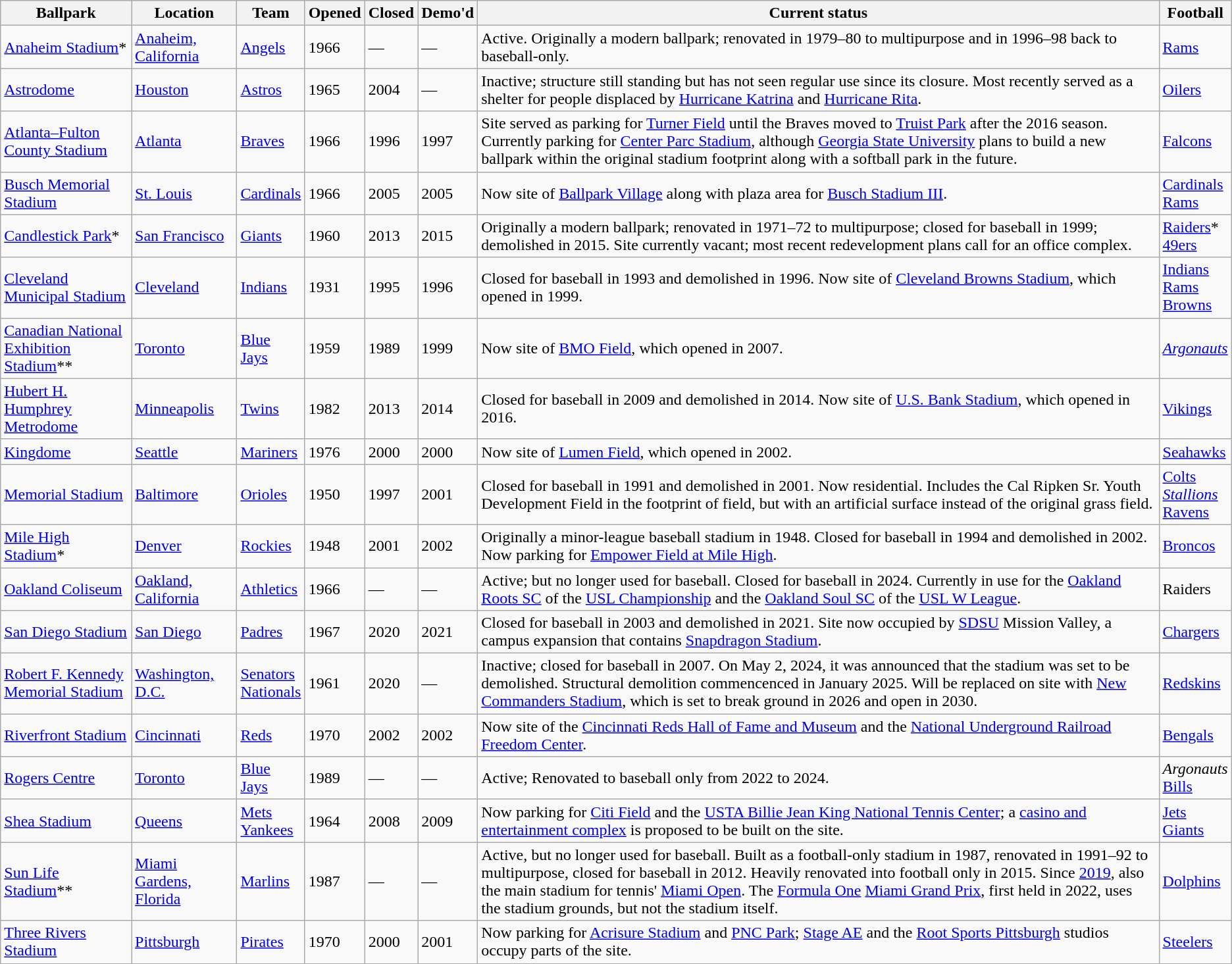<table class="wikitable sortable">
<tr>
<th>Ballpark</th>
<th>Location</th>
<th>Team</th>
<th>Opened</th>
<th>Closed</th>
<th>Demo'd</th>
<th>Current status</th>
<th>Football</th>
</tr>
<tr>
<td><a href='#'>Anaheim Stadium</a>*</td>
<td><a href='#'>Anaheim, California</a></td>
<td><a href='#'>Angels</a></td>
<td>1966</td>
<td>—</td>
<td>—</td>
<td>Active. Originally a modern ballpark; renovated in 1979–80 to multipurpose and in 1996–98 back to baseball-only.</td>
<td><a href='#'>Rams</a></td>
</tr>
<tr>
<td><a href='#'>Astrodome</a></td>
<td><a href='#'>Houston</a></td>
<td><a href='#'>Astros</a></td>
<td>1965</td>
<td>2004</td>
<td>—</td>
<td>Inactive; structure still standing but has not seen regular use since its closure. Most recently served as a shelter for people displaced by <a href='#'>Hurricane Katrina</a> and <a href='#'>Hurricane Rita</a>.</td>
<td><a href='#'>Oilers</a></td>
</tr>
<tr>
<td><a href='#'>Atlanta–Fulton County Stadium</a></td>
<td><a href='#'>Atlanta</a></td>
<td><a href='#'>Braves</a></td>
<td>1966</td>
<td>1996</td>
<td>1997</td>
<td>Site served as parking for <a href='#'>Turner Field</a> until the Braves moved to <a href='#'>Truist Park</a> after the 2016 season. Currently parking for <a href='#'>Center Parc Stadium</a>, although <a href='#'>Georgia State University</a> plans to build a new ballpark within the original stadium footprint along with a softball park in the future.</td>
<td><a href='#'>Falcons</a></td>
</tr>
<tr>
<td><a href='#'>Busch Memorial Stadium</a></td>
<td><a href='#'>St. Louis</a></td>
<td><a href='#'>Cardinals</a></td>
<td>1966</td>
<td>2005</td>
<td>2005</td>
<td>Now site of <a href='#'>Ballpark Village</a> along with plaza area for <a href='#'>Busch Stadium III</a>.</td>
<td><a href='#'>Cardinals</a> <br> <a href='#'>Rams</a></td>
</tr>
<tr>
<td><a href='#'>Candlestick Park</a>*</td>
<td><a href='#'>San Francisco</a></td>
<td><a href='#'>Giants</a></td>
<td>1960</td>
<td>2013</td>
<td>2015</td>
<td>Originally a modern ballpark; renovated in 1971–72 to multipurpose; closed for baseball in 1999; demolished in 2015. Site currently vacant; most recent redevelopment plans call for an office complex.</td>
<td><a href='#'>Raiders</a>* <br> <a href='#'>49ers</a></td>
</tr>
<tr>
<td><a href='#'>Cleveland Municipal Stadium</a></td>
<td><a href='#'>Cleveland</a></td>
<td><a href='#'>Indians</a></td>
<td>1931</td>
<td>1995</td>
<td>1996</td>
<td>Closed for baseball in 1993 and demolished in 1996. Now site of <a href='#'>Cleveland Browns Stadium</a>, which opened in 1999.</td>
<td><a href='#'>Indians</a> <br> <a href='#'>Rams</a> <br> <a href='#'>Browns</a></td>
</tr>
<tr>
<td><a href='#'>Canadian National Exhibition Stadium</a>**</td>
<td><a href='#'>Toronto</a></td>
<td><a href='#'>Blue Jays</a></td>
<td>1959</td>
<td>1989</td>
<td>1999</td>
<td>Now site of <a href='#'>BMO Field</a>, which opened in 2007.</td>
<td><em><a href='#'>Argonauts</a></em></td>
</tr>
<tr>
<td><a href='#'>Hubert H. Humphrey Metrodome</a></td>
<td><a href='#'>Minneapolis</a></td>
<td><a href='#'>Twins</a></td>
<td>1982</td>
<td>2013</td>
<td>2014</td>
<td>Closed for baseball in 2009 and demolished in 2014. Now site of <a href='#'>U.S. Bank Stadium</a>, which opened in 2016.</td>
<td><a href='#'>Vikings</a></td>
</tr>
<tr>
<td><a href='#'>Kingdome</a></td>
<td><a href='#'>Seattle</a></td>
<td><a href='#'>Mariners</a></td>
<td>1976</td>
<td>2000</td>
<td>2000</td>
<td>Now site of <a href='#'>Lumen Field</a>, which opened in 2002.</td>
<td><a href='#'>Seahawks</a></td>
</tr>
<tr>
<td><a href='#'>Memorial Stadium</a></td>
<td><a href='#'>Baltimore</a></td>
<td><a href='#'>Orioles</a></td>
<td>1950</td>
<td>1997</td>
<td>2001</td>
<td>Closed for baseball in 1991 and demolished in 2001. Now residential. Includes the Cal Ripken Sr. Youth Development Field in the footprint of field, but with an artificial surface instead of the original grass field.</td>
<td><a href='#'>Colts</a> <br> <em><a href='#'>Stallions</a></em> <br> <a href='#'>Ravens</a></td>
</tr>
<tr>
<td><a href='#'>Mile High Stadium</a>*</td>
<td><a href='#'>Denver</a></td>
<td><a href='#'>Rockies</a></td>
<td>1948</td>
<td>2001</td>
<td>2002</td>
<td>Originally a minor-league baseball stadium in 1948. Closed for baseball in 1994 and demolished in 2002. Now parking for <a href='#'>Empower Field at Mile High</a>.</td>
<td><a href='#'>Broncos</a></td>
</tr>
<tr>
<td><a href='#'>Oakland Coliseum</a></td>
<td><a href='#'>Oakland, California</a></td>
<td><a href='#'>Athletics</a></td>
<td>1966</td>
<td>—</td>
<td>—</td>
<td>Active; but no longer used for baseball. Closed for baseball in 2024. Currently in use for the <a href='#'>Oakland Roots SC</a> of the <a href='#'>USL Championship</a> and the <a href='#'>Oakland Soul SC</a> of the <a href='#'>USL W League</a>.</td>
<td>Raiders</td>
</tr>
<tr>
<td><a href='#'>San Diego Stadium</a></td>
<td><a href='#'>San Diego</a></td>
<td><a href='#'>Padres</a></td>
<td>1967</td>
<td>2020</td>
<td>2021</td>
<td>Closed for baseball in 2003 and demolished in 2021. Site now occupied by <a href='#'>SDSU</a> Mission Valley, a campus expansion that contains <a href='#'>Snapdragon Stadium</a>.</td>
<td><a href='#'>Chargers</a></td>
</tr>
<tr>
<td><a href='#'>Robert F. Kennedy Memorial Stadium</a></td>
<td><a href='#'>Washington, D.C.</a></td>
<td><a href='#'>Senators</a><br><a href='#'>Nationals</a></td>
<td>1961</td>
<td>2020</td>
<td>—</td>
<td>Inactive; closed for baseball in 2007.  On May 2, 2024, it was announced that the stadium was set to be demolished. Structural demolition commencenced in January 2025. Will be replaced on site with <a href='#'>New Commanders Stadium</a>, which is set to break ground in 2026 and open in 2030.</td>
<td><a href='#'>Redskins</a></td>
</tr>
<tr>
<td><a href='#'>Riverfront Stadium</a></td>
<td><a href='#'>Cincinnati</a></td>
<td><a href='#'>Reds</a></td>
<td>1970</td>
<td>2002</td>
<td>2002</td>
<td>Now site of the <a href='#'>Cincinnati Reds Hall of Fame and Museum</a> and the <a href='#'>National Underground Railroad Freedom Center</a>.</td>
<td><a href='#'>Bengals</a></td>
</tr>
<tr>
<td><a href='#'>Rogers Centre</a></td>
<td><a href='#'>Toronto</a></td>
<td><a href='#'>Blue Jays</a></td>
<td>1989</td>
<td>—</td>
<td>—</td>
<td>Active; Renovated to baseball only from 2022 to 2024.</td>
<td><em>Argonauts</em> <br> <a href='#'>Bills</a></td>
</tr>
<tr>
<td><a href='#'>Shea Stadium</a></td>
<td><a href='#'>Queens</a></td>
<td><a href='#'>Mets</a><br><a href='#'>Yankees</a></td>
<td>1964</td>
<td>2008</td>
<td>2009</td>
<td>Now parking for <a href='#'>Citi Field</a> and the <a href='#'>USTA Billie Jean King National Tennis Center</a>; a <a href='#'>casino and entertainment complex</a> is proposed to be built on the site.</td>
<td><a href='#'>Jets</a> <br> <a href='#'>Giants</a></td>
</tr>
<tr>
<td><a href='#'>Sun Life Stadium</a>**</td>
<td><a href='#'>Miami Gardens, Florida</a></td>
<td><a href='#'>Marlins</a></td>
<td>1987</td>
<td>—</td>
<td>—</td>
<td>Active, but no longer used for baseball. Built as a football-only stadium in 1987, renovated in 1991–92 to multipurpose, closed for baseball in 2012. Heavily renovated into football only in 2015. Since <a href='#'>2019</a>, also the main stadium for tennis' <a href='#'>Miami Open</a>. The <a href='#'>Formula One</a> <a href='#'>Miami Grand Prix</a>, first held in 2022, uses the stadium grounds, but not the stadium itself.</td>
<td><a href='#'>Dolphins</a></td>
</tr>
<tr>
<td><a href='#'>Three Rivers Stadium</a></td>
<td><a href='#'>Pittsburgh</a></td>
<td><a href='#'>Pirates</a></td>
<td>1970</td>
<td>2000</td>
<td>2001</td>
<td>Now parking for <a href='#'>Acrisure Stadium</a> and <a href='#'>PNC Park</a>; <a href='#'>Stage AE</a> and the <a href='#'>Root Sports Pittsburgh</a> studios occupy parts of the site.</td>
<td><a href='#'>Steelers</a></td>
</tr>
</table>
